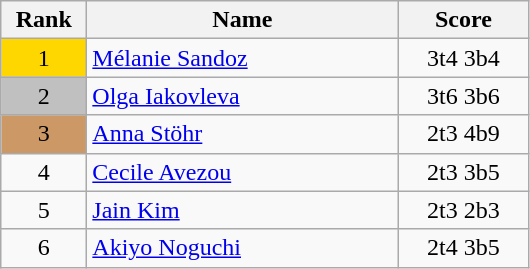<table class="wikitable">
<tr>
<th width = "50">Rank</th>
<th width = "200">Name</th>
<th width = "80">Score</th>
</tr>
<tr>
<td align="center" style="background: gold">1</td>
<td> <a href='#'>Mélanie Sandoz</a></td>
<td align="center">3t4 3b4</td>
</tr>
<tr>
<td align="center" style="background: silver">2</td>
<td> <a href='#'>Olga Iakovleva</a></td>
<td align="center">3t6 3b6</td>
</tr>
<tr>
<td align="center" style="background: #cc9966">3</td>
<td> <a href='#'>Anna Stöhr</a></td>
<td align="center">2t3 4b9</td>
</tr>
<tr>
<td align="center">4</td>
<td> <a href='#'>Cecile Avezou</a></td>
<td align="center">2t3 3b5</td>
</tr>
<tr>
<td align="center">5</td>
<td> <a href='#'>Jain Kim</a></td>
<td align="center">2t3 2b3</td>
</tr>
<tr>
<td align="center">6</td>
<td> <a href='#'>Akiyo Noguchi</a></td>
<td align="center">2t4 3b5</td>
</tr>
</table>
